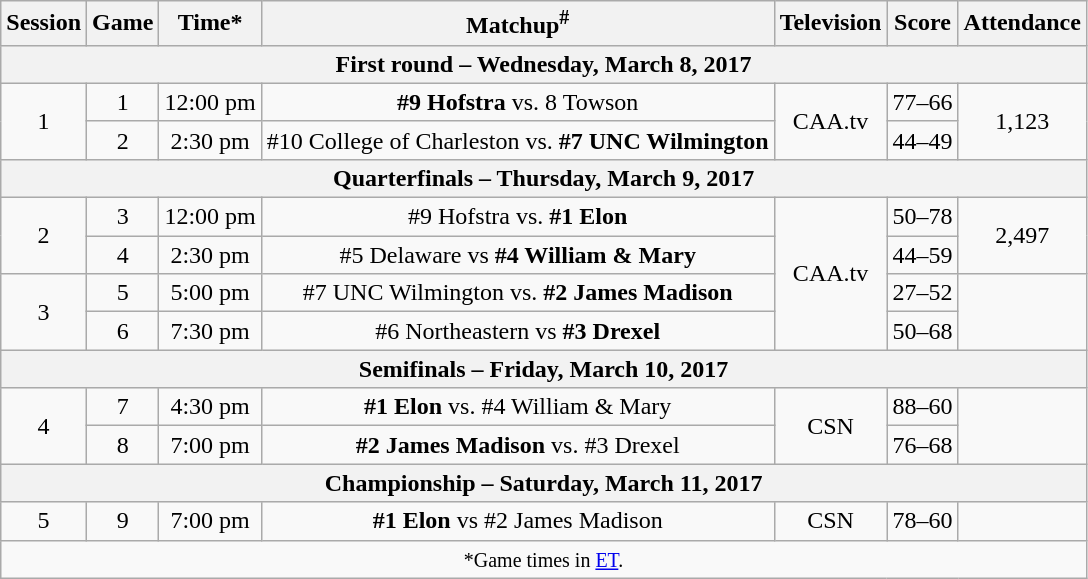<table class="wikitable" style="text-align:center">
<tr>
<th>Session</th>
<th>Game</th>
<th>Time*</th>
<th>Matchup<sup>#</sup></th>
<th>Television</th>
<th>Score</th>
<th>Attendance</th>
</tr>
<tr>
<th colspan=7>First round – Wednesday, March 8, 2017</th>
</tr>
<tr>
<td rowspan=2>1</td>
<td>1</td>
<td>12:00 pm</td>
<td><strong>#9 Hofstra</strong> vs. 8 Towson</td>
<td rowspan=2 style="text-align:center;">CAA.tv</td>
<td>77–66</td>
<td rowspan=2 style="text-align:center;">1,123</td>
</tr>
<tr>
<td>2</td>
<td>2:30 pm</td>
<td>#10 College of Charleston vs. <strong>#7 UNC Wilmington</strong></td>
<td>44–49</td>
</tr>
<tr>
<th colspan=7>Quarterfinals – Thursday, March 9, 2017</th>
</tr>
<tr>
<td rowspan=2>2</td>
<td>3</td>
<td>12:00 pm</td>
<td>#9 Hofstra vs. <strong>#1 Elon</strong></td>
<td rowspan=4 style="text-align:center;">CAA.tv</td>
<td>50–78</td>
<td rowspan=2 style="text-align:center;">2,497</td>
</tr>
<tr>
<td>4</td>
<td>2:30 pm</td>
<td>#5 Delaware vs <strong>#4 William & Mary</strong></td>
<td>44–59</td>
</tr>
<tr>
<td rowspan=2>3</td>
<td>5</td>
<td>5:00 pm</td>
<td>#7 UNC Wilmington vs. <strong>#2 James Madison</strong></td>
<td>27–52</td>
<td rowspan=2></td>
</tr>
<tr>
<td>6</td>
<td>7:30 pm</td>
<td>#6 Northeastern vs <strong>#3 Drexel</strong></td>
<td>50–68</td>
</tr>
<tr>
<th colspan=7>Semifinals – Friday, March 10, 2017</th>
</tr>
<tr>
<td rowspan=2>4</td>
<td>7</td>
<td>4:30 pm</td>
<td><strong>#1 Elon</strong> vs. #4 William & Mary</td>
<td rowspan=2 style="text-align:center;">CSN</td>
<td>88–60</td>
<td rowspan=2></td>
</tr>
<tr>
<td>8</td>
<td>7:00 pm</td>
<td><strong>#2 James Madison</strong> vs. #3 Drexel</td>
<td>76–68</td>
</tr>
<tr>
<th colspan=7>Championship – Saturday, March 11, 2017</th>
</tr>
<tr>
<td>5</td>
<td>9</td>
<td>7:00 pm</td>
<td><strong>#1 Elon</strong> vs #2 James Madison</td>
<td rowspan=1 style="text-align:center;">CSN</td>
<td>78–60</td>
<td rowspan=1></td>
</tr>
<tr>
<td colspan=7><small>*Game times in <a href='#'>ET</a>.</small></td>
</tr>
</table>
